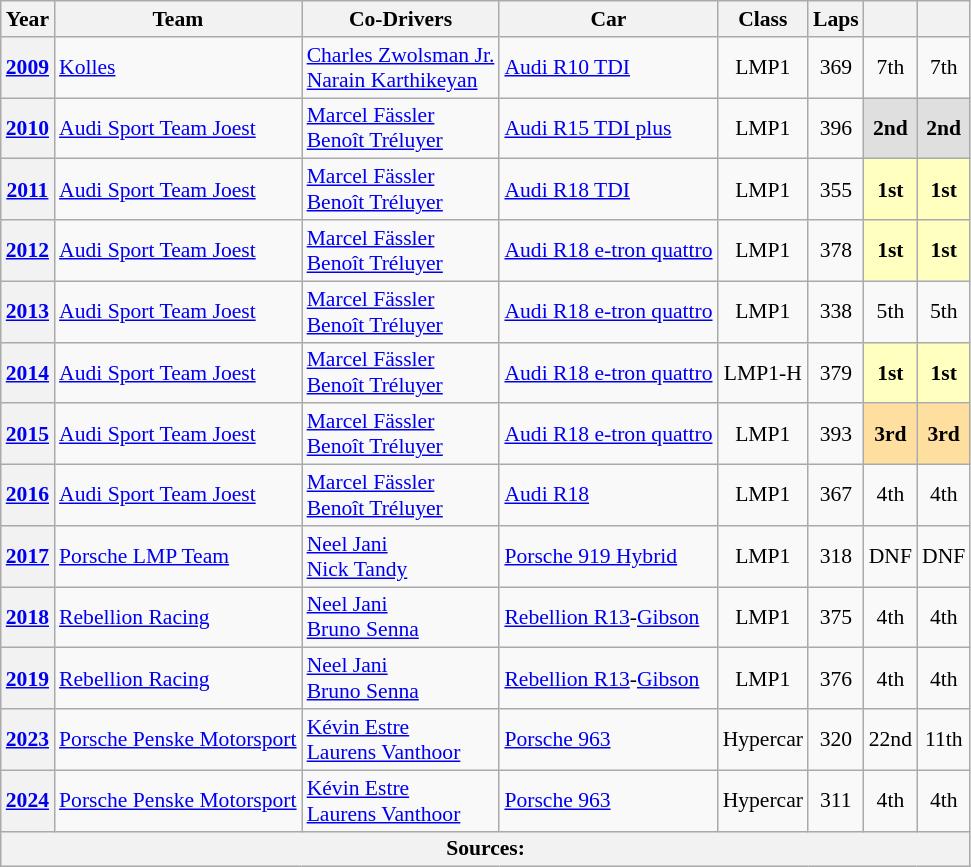<table class="wikitable" style="text-align:center; font-size:90%">
<tr>
<th>Year</th>
<th>Team</th>
<th>Co-Drivers</th>
<th>Car</th>
<th>Class</th>
<th>Laps</th>
<th></th>
<th></th>
</tr>
<tr>
<th><a href='#'>2009</a></th>
<td align="left"nowrap> <a href='#'>Kolles</a></td>
<td align="left"nowrap> <a href='#'>Charles Zwolsman Jr.</a><br> <a href='#'>Narain Karthikeyan</a></td>
<td align="left"nowrap><a href='#'>Audi R10 TDI</a></td>
<td>LMP1</td>
<td>369</td>
<td>7th</td>
<td>7th</td>
</tr>
<tr>
<th><a href='#'>2010</a></th>
<td align="left"nowrap> <a href='#'>Audi Sport Team Joest</a></td>
<td align="left"nowrap> <a href='#'>Marcel Fässler</a><br> <a href='#'>Benoît Tréluyer</a></td>
<td align="left"nowrap><a href='#'>Audi R15 TDI plus</a></td>
<td>LMP1</td>
<td>396</td>
<td style="background:#DFDFDF;"><strong>2nd</strong></td>
<td style="background:#DFDFDF;"><strong>2nd</strong></td>
</tr>
<tr>
<th><a href='#'>2011</a></th>
<td align="left"nowrap> <a href='#'>Audi Sport Team Joest</a></td>
<td align="left"nowrap> <a href='#'>Marcel Fässler</a><br> <a href='#'>Benoît Tréluyer</a></td>
<td align="left"nowrap><a href='#'>Audi R18 TDI</a></td>
<td>LMP1</td>
<td>355</td>
<td style="background:#FFFFBF;"><strong>1st</strong></td>
<td style="background:#FFFFBF;"><strong>1st</strong></td>
</tr>
<tr>
<th><a href='#'>2012</a></th>
<td align="left"nowrap> <a href='#'>Audi Sport Team Joest</a></td>
<td align="left"nowrap> <a href='#'>Marcel Fässler</a><br> <a href='#'>Benoît Tréluyer</a></td>
<td align="left"nowrap><a href='#'>Audi R18 e-tron quattro</a></td>
<td>LMP1</td>
<td>378</td>
<td style="background:#FFFFBF;"><strong>1st</strong></td>
<td style="background:#FFFFBF;"><strong>1st</strong></td>
</tr>
<tr>
<th><a href='#'>2013</a></th>
<td align="left"nowrap> <a href='#'>Audi Sport Team Joest</a></td>
<td align="left"nowrap> <a href='#'>Marcel Fässler</a><br> <a href='#'>Benoît Tréluyer</a></td>
<td align="left"nowrap><a href='#'>Audi R18 e-tron quattro</a></td>
<td>LMP1</td>
<td>338</td>
<td>5th</td>
<td>5th</td>
</tr>
<tr>
<th><a href='#'>2014</a></th>
<td align="left"nowrap> <a href='#'>Audi Sport Team Joest</a></td>
<td align="left"nowrap> <a href='#'>Marcel Fässler</a><br> <a href='#'>Benoît Tréluyer</a></td>
<td align="left"nowrap><a href='#'>Audi R18 e-tron quattro</a></td>
<td>LMP1-H</td>
<td>379</td>
<td style="background:#FFFFBF;"><strong>1st</strong></td>
<td style="background:#FFFFBF;"><strong>1st</strong></td>
</tr>
<tr>
<th><a href='#'>2015</a></th>
<td align="left"nowrap> <a href='#'>Audi Sport Team Joest</a></td>
<td align="left"nowrap> <a href='#'>Marcel Fässler</a><br> <a href='#'>Benoît Tréluyer</a></td>
<td align="left"nowrap><a href='#'>Audi R18 e-tron quattro</a></td>
<td>LMP1</td>
<td>393</td>
<td style="background:#FFDF9F;"><strong>3rd</strong></td>
<td style="background:#FFDF9F;"><strong>3rd</strong></td>
</tr>
<tr>
<th><a href='#'>2016</a></th>
<td align="left"nowrap> <a href='#'>Audi Sport Team Joest</a></td>
<td align="left"nowrap> <a href='#'>Marcel Fässler</a><br> <a href='#'>Benoît Tréluyer</a></td>
<td align="left"nowrap><a href='#'>Audi R18</a></td>
<td>LMP1</td>
<td>367</td>
<td>4th</td>
<td>4th</td>
</tr>
<tr>
<th><a href='#'>2017</a></th>
<td align="left"nowrap> <a href='#'>Porsche LMP Team</a></td>
<td align="left"nowrap> <a href='#'>Neel Jani</a><br> <a href='#'>Nick Tandy</a></td>
<td align="left"nowrap><a href='#'>Porsche 919 Hybrid</a></td>
<td>LMP1</td>
<td>318</td>
<td>DNF</td>
<td>DNF</td>
</tr>
<tr>
<th><a href='#'>2018</a></th>
<td align="left"nowrap> <a href='#'>Rebellion Racing</a></td>
<td align="left"nowrap> <a href='#'>Neel Jani</a><br> <a href='#'>Bruno Senna</a></td>
<td align="left"nowrap><a href='#'>Rebellion R13</a>-<a href='#'>Gibson</a></td>
<td>LMP1</td>
<td>375</td>
<td>4th</td>
<td>4th</td>
</tr>
<tr>
<th><a href='#'>2019</a></th>
<td align="left"nowrap> <a href='#'>Rebellion Racing</a></td>
<td align="left"nowrap> <a href='#'>Neel Jani</a><br> <a href='#'>Bruno Senna</a></td>
<td align="left"nowrap><a href='#'>Rebellion R13</a>-<a href='#'>Gibson</a></td>
<td>LMP1</td>
<td>376</td>
<td>4th</td>
<td>4th</td>
</tr>
<tr>
<th><a href='#'>2023</a></th>
<td align="left"nowrap> <a href='#'>Porsche Penske Motorsport</a></td>
<td align="left"nowrap> <a href='#'>Kévin Estre</a><br> <a href='#'>Laurens Vanthoor</a></td>
<td align="left"nowrap><a href='#'>Porsche 963</a></td>
<td>Hypercar</td>
<td>320</td>
<td>22nd</td>
<td>11th</td>
</tr>
<tr>
<th><a href='#'>2024</a></th>
<td align="left"nowrap> <a href='#'>Porsche Penske Motorsport</a></td>
<td align="left"nowrap> <a href='#'>Kévin Estre</a><br> <a href='#'>Laurens Vanthoor</a></td>
<td align="left"nowrap><a href='#'>Porsche 963</a></td>
<td>Hypercar</td>
<td>311</td>
<td>4th</td>
<td>4th</td>
</tr>
<tr>
<th colspan="8">Sources:</th>
</tr>
</table>
